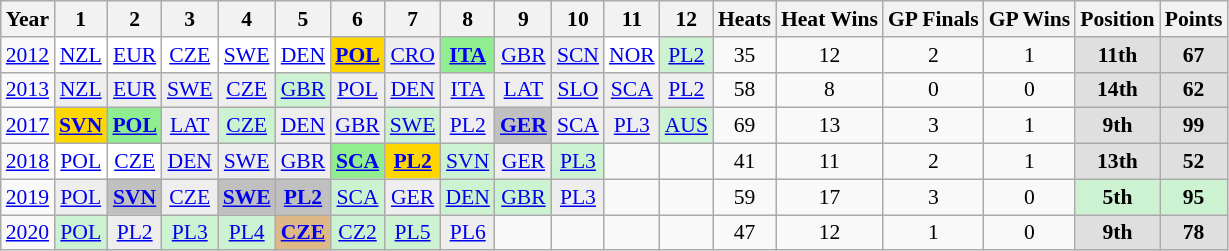<table class="wikitable" style="text-align:center; font-size:90%;">
<tr>
<th>Year</th>
<th>1</th>
<th>2</th>
<th>3</th>
<th>4</th>
<th>5</th>
<th>6</th>
<th>7</th>
<th>8</th>
<th>9</th>
<th>10</th>
<th>11</th>
<th>12</th>
<th>Heats</th>
<th>Heat Wins</th>
<th>GP Finals</th>
<th>GP Wins</th>
<th>Position</th>
<th>Points</th>
</tr>
<tr>
<td><a href='#'>2012</a></td>
<td style="background:#ffffff;"><a href='#'>NZL</a><br></td>
<td style="background:#ffffff;"><a href='#'>EUR</a><br></td>
<td style="background:#ffffff;"><a href='#'>CZE</a><br></td>
<td style="background:#ffffff;"><a href='#'>SWE</a><br></td>
<td style="background:#ffffff;"><a href='#'>DEN</a><br></td>
<td style="background:#ffd700;"><strong><a href='#'>POL</a></strong><br></td>
<td style="background:#eeeeee;"><a href='#'>CRO</a><br></td>
<td style="background:#90ee90;"><strong><a href='#'>ITA</a></strong><br></td>
<td style="background:#eeeeee;"><a href='#'>GBR</a><br></td>
<td style="background:#eeeeee;"><a href='#'>SCN</a><br></td>
<td style="background:#ffffff;"><a href='#'>NOR</a><br></td>
<td style="background:#cdf2d2;"><a href='#'>PL2</a><br></td>
<td>35</td>
<td>12<br></td>
<td>2</td>
<td>1</td>
<th style="background:#dfdfdf;">11th</th>
<th style="background:#dfdfdf;">67</th>
</tr>
<tr>
<td><a href='#'>2013</a></td>
<td style="background:#eeeeee;"><a href='#'>NZL</a><br></td>
<td style="background:#eeeeee;"><a href='#'>EUR</a><br></td>
<td style="background:#eeeeee;"><a href='#'>SWE</a><br></td>
<td style="background:#eeeeee;"><a href='#'>CZE</a><br></td>
<td style="background:#cdf2d2;"><a href='#'>GBR</a><br></td>
<td style="background:#eeeeee;"><a href='#'>POL</a><br></td>
<td style="background:#eeeeee;"><a href='#'>DEN</a><br></td>
<td style="background:#eeeeee;"><a href='#'>ITA</a><br></td>
<td style="background:#eeeeee;"><a href='#'>LAT</a><br></td>
<td style="background:#eeeeee;"><a href='#'>SLO</a><br></td>
<td style="background:#eeeeee;"><a href='#'>SCA</a><br></td>
<td style="background:#eeeeee;"><a href='#'>PL2</a><br></td>
<td>58</td>
<td>8<br></td>
<td>0</td>
<td>0</td>
<th style="background:#dfdfdf;">14th</th>
<th style="background:#dfdfdf;">62</th>
</tr>
<tr>
<td><a href='#'>2017</a></td>
<td style="background:#ffd700;"><strong><a href='#'>SVN</a></strong><br></td>
<td style="background:#90ee90;"><strong><a href='#'>POL</a></strong><br></td>
<td style="background:#eeeeee;"><a href='#'>LAT</a><br></td>
<td style="background:#cdf2d2;"><a href='#'>CZE</a><br></td>
<td style="background:#eeeeee;"><a href='#'>DEN</a><br></td>
<td style="background:#eeeeee;"><a href='#'>GBR</a><br></td>
<td style="background:#cdf2d2;"><a href='#'>SWE</a><br></td>
<td style="background:#eeeeee;"><a href='#'>PL2</a><br></td>
<td style="background:#c0c0c0;"><strong><a href='#'>GER</a></strong><br></td>
<td style="background:#eeeeee;"><a href='#'>SCA</a><br></td>
<td style="background:#eeeeee;"><a href='#'>PL3</a><br></td>
<td style="background:#cdf2d2;"><a href='#'>AUS</a><br></td>
<td>69</td>
<td>13<br></td>
<td>3</td>
<td>1</td>
<th style="background:#dfdfdf;">9th</th>
<th style="background:#dfdfdf;">99</th>
</tr>
<tr>
<td><a href='#'>2018</a></td>
<td style="background:#ffffff;"><a href='#'>POL</a><br></td>
<td style="background:#ffffff;"><a href='#'>CZE</a><br></td>
<td style="background:#eeeeee;"><a href='#'>DEN</a><br></td>
<td style="background:#eeeeee;"><a href='#'>SWE</a><br></td>
<td style="background:#eeeeee;"><a href='#'>GBR</a><br></td>
<td style="background:#90ee90;"><strong><a href='#'>SCA</a></strong><br></td>
<td style="background:#ffd700;"><strong><a href='#'>PL2</a></strong><br></td>
<td style="background:#cdf2d2;"><a href='#'>SVN</a><br></td>
<td style="background:#eeeeee;"><a href='#'>GER</a><br></td>
<td style="background:#cdf2d2;"><a href='#'>PL3</a><br></td>
<td></td>
<td></td>
<td>41</td>
<td>11<br></td>
<td>2</td>
<td>1</td>
<th style="background:#dfdfdf;">13th</th>
<th style="background:#dfdfdf;">52</th>
</tr>
<tr>
<td><a href='#'>2019</a></td>
<td style="background:#eeeeee;"><a href='#'>POL</a><br></td>
<td style="background:#c0c0c0;"><strong><a href='#'>SVN</a></strong><br></td>
<td style="background:#eeeeee;"><a href='#'>CZE</a><br></td>
<td style="background:#c0c0c0;"><strong><a href='#'>SWE</a></strong><br></td>
<td style="background:#c0c0c0;"><strong><a href='#'>PL2</a></strong><br></td>
<td style="background:#cdf2d2;"><a href='#'>SCA</a><br></td>
<td style="background:#eeeeee;"><a href='#'>GER</a><br></td>
<td style="background:#cdf2d2;"><a href='#'>DEN</a><br></td>
<td style="background:#cdf2d2;"><a href='#'>GBR</a><br></td>
<td style="background:#eeeeee;"><a href='#'>PL3</a><br></td>
<td></td>
<td></td>
<td>59</td>
<td>17<br></td>
<td>3</td>
<td>0</td>
<th style="background:#cdf2d2;">5th</th>
<th style="background:#cdf2d2;">95</th>
</tr>
<tr>
<td><a href='#'>2020</a></td>
<td style="background:#cdf2d2;"><a href='#'>POL</a><br></td>
<td style="background:#eeeeee;"><a href='#'>PL2</a><br></td>
<td style="background:#cdf2d2;"><a href='#'>PL3</a><br></td>
<td style="background:#cdf2d2;"><a href='#'>PL4</a><br></td>
<td style="background:#deb887;"><strong><a href='#'>CZE</a></strong><br></td>
<td style="background:#cdf2d2;"><a href='#'>CZ2</a><br></td>
<td style="background:#cdf2d2;"><a href='#'>PL5</a><br></td>
<td style="background:#eeeeee;"><a href='#'>PL6</a><br></td>
<td></td>
<td></td>
<td></td>
<td></td>
<td>47</td>
<td>12<br></td>
<td>1</td>
<td>0</td>
<th style="background:#dfdfdf;">9th</th>
<th style="background:#dfdfdf;">78</th>
</tr>
</table>
